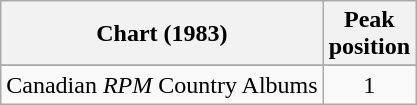<table class="wikitable">
<tr>
<th>Chart (1983)</th>
<th>Peak<br>position</th>
</tr>
<tr>
</tr>
<tr>
<td align="left">Canadian <em>RPM</em> Country Albums</td>
<td align="center">1</td>
</tr>
</table>
